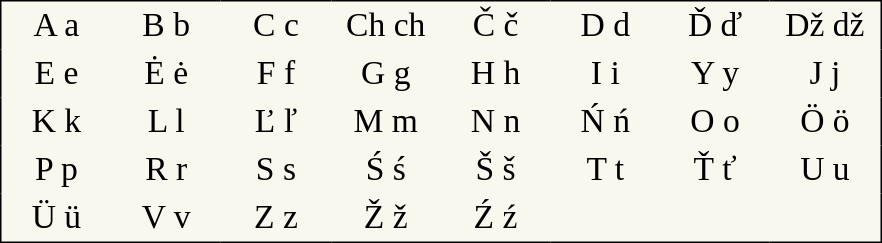<table style="font-family:Arial Unicode MS; font-size:1.4em; border-color:#000000; border-width:1px; border-style:solid; border-collapse:collapse; background-color:#F8F8EF">
<tr>
<td style="width:3em; text-align:center; padding: 3px;">A a</td>
<td style="width:3em; text-align:center; padding: 3px;">B b</td>
<td style="width:3em; text-align:center; padding: 3px;">C c</td>
<td style="width:3em; text-align:center; padding: 3px;">Ch ch</td>
<td style="width:3em; text-align:center; padding: 3px;">Č č</td>
<td style="width:3em; text-align:center; padding: 3px;">D d</td>
<td style="width:3em; text-align:center; padding: 3px;">Ď ď</td>
<td style="width:3em; text-align:center; padding: 3px;">Dž dž</td>
</tr>
<tr>
<td style="width:3em; text-align:center; padding: 3px;">E e</td>
<td style="width:3em; text-align:center; padding: 3px;">Ė ė</td>
<td style="width:3em; text-align:center; padding: 3px;">F f</td>
<td style="width:3em; text-align:center; padding: 3px;">G g</td>
<td style="width:3em; text-align:center; padding: 3px;">H h</td>
<td style="width:3em; text-align:center; padding: 3px;">I i</td>
<td style="width:3em; text-align:center; padding: 3px;">Y y</td>
<td style="width:3em; text-align:center; padding: 3px;">J j</td>
</tr>
<tr>
<td style="width:3em; text-align:center; padding: 3px;">K k</td>
<td style="width:3em; text-align:center; padding: 3px;">L l</td>
<td style="width:3em; text-align:center; padding: 3px;">Ľ ľ</td>
<td style="width:3em; text-align:center; padding: 3px;">M m</td>
<td style="width:3em; text-align:center; padding: 3px;">N n</td>
<td style="width:3em; text-align:center; padding: 3px;">Ń ń</td>
<td style="width:3em; text-align:center; padding: 3px;">O o</td>
<td style="width:3em; text-align:center; padding: 3px;">Ö ö</td>
</tr>
<tr>
<td style="width:3em; text-align:center; padding: 3px;">P p</td>
<td style="width:3em; text-align:center; padding: 3px;">R r</td>
<td style="width:3em; text-align:center; padding: 3px;">S s</td>
<td style="width:3em; text-align:center; padding: 3px;">Ś ś</td>
<td style="width:3em; text-align:center; padding: 3px;">Š š</td>
<td style="width:3em; text-align:center; padding: 3px;">T t</td>
<td style="width:3em; text-align:center; padding: 3px;">Ť ť</td>
<td style="width:3em; text-align:center; padding: 3px;">U u</td>
</tr>
<tr>
<td style="width:3em; text-align:center; padding: 3px;">Ü ü</td>
<td style="width:3em; text-align:center; padding: 3px;">V v</td>
<td style="width:3em; text-align:center; padding: 3px;">Z z</td>
<td style="width:3em; text-align:center; padding: 3px;">Ž ž</td>
<td style="width:3em; text-align:center; padding: 3px;">Ź ź</td>
<td></td>
<td></td>
<td></td>
</tr>
</table>
